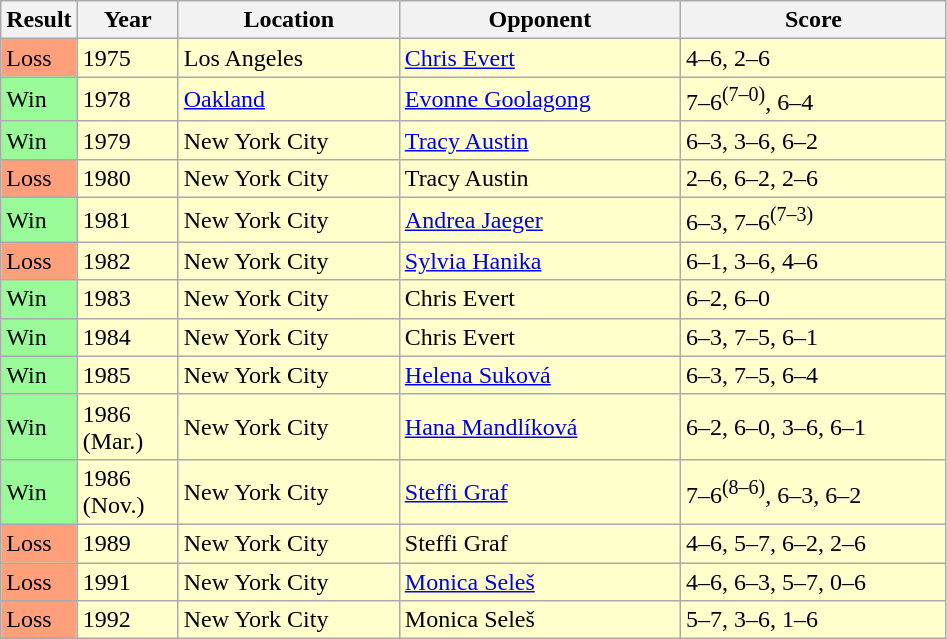<table class="sortable wikitable">
<tr>
<th style="width:40px">Result</th>
<th style="width:60px">Year</th>
<th style="width:140px">Location</th>
<th style="width:180px">Opponent</th>
<th style="width:170px"  class="unsortable">Score</th>
</tr>
<tr style="background:#ffffcc;">
<td style="background:#ffa07a;">Loss</td>
<td>1975</td>
<td>Los Angeles</td>
<td> <a href='#'>Chris Evert</a></td>
<td>4–6, 2–6</td>
</tr>
<tr style="background:#ffffcc;">
<td style="background:#98fb98;">Win</td>
<td>1978</td>
<td><a href='#'>Oakland</a></td>
<td> <a href='#'>Evonne Goolagong</a></td>
<td>7–6<sup>(7–0)</sup>, 6–4</td>
</tr>
<tr style="background:#ffffcc;">
<td style="background:#98fb98;">Win</td>
<td>1979</td>
<td>New York City</td>
<td> <a href='#'>Tracy Austin</a></td>
<td>6–3, 3–6, 6–2</td>
</tr>
<tr style="background:#ffffcc;">
<td style="background:#ffa07a;">Loss</td>
<td>1980</td>
<td>New York City</td>
<td> Tracy Austin</td>
<td>2–6, 6–2, 2–6</td>
</tr>
<tr style="background:#ffffcc;">
<td style="background:#98fb98;">Win</td>
<td>1981</td>
<td>New York City</td>
<td> <a href='#'>Andrea Jaeger</a></td>
<td>6–3, 7–6<sup>(7–3)</sup></td>
</tr>
<tr style="background:#ffffcc;">
<td style="background:#ffa07a;">Loss</td>
<td>1982</td>
<td>New York City</td>
<td> <a href='#'>Sylvia Hanika</a></td>
<td>6–1, 3–6, 4–6</td>
</tr>
<tr style="background:#ffffcc;">
<td style="background:#98fb98;">Win</td>
<td>1983</td>
<td>New York City</td>
<td> Chris Evert</td>
<td>6–2, 6–0</td>
</tr>
<tr style="background:#ffffcc;">
<td style="background:#98fb98;">Win</td>
<td>1984</td>
<td>New York City</td>
<td> Chris Evert</td>
<td>6–3, 7–5, 6–1</td>
</tr>
<tr style="background:#ffffcc;">
<td style="background:#98fb98;">Win</td>
<td>1985</td>
<td>New York City</td>
<td> <a href='#'>Helena Suková</a></td>
<td>6–3, 7–5, 6–4</td>
</tr>
<tr style="background:#ffffcc;">
<td style="background:#98fb98;">Win</td>
<td>1986 (Mar.)</td>
<td>New York City</td>
<td> <a href='#'>Hana Mandlíková</a></td>
<td>6–2, 6–0, 3–6, 6–1</td>
</tr>
<tr style="background:#ffffcc;">
<td style="background:#98fb98;">Win</td>
<td>1986 (Nov.)</td>
<td>New York City</td>
<td> <a href='#'>Steffi Graf</a></td>
<td>7–6<sup>(8–6)</sup>, 6–3, 6–2</td>
</tr>
<tr style="background:#ffffcc;">
<td style="background:#ffa07a;">Loss</td>
<td>1989</td>
<td>New York City</td>
<td> Steffi Graf</td>
<td>4–6, 5–7, 6–2, 2–6</td>
</tr>
<tr style="background:#ffffcc;">
<td style="background:#ffa07a;">Loss</td>
<td>1991</td>
<td>New York City</td>
<td> <a href='#'>Monica Seleš</a></td>
<td>4–6, 6–3, 5–7, 0–6</td>
</tr>
<tr style="background:#ffffcc;">
<td style="background:#ffa07a;">Loss</td>
<td>1992</td>
<td>New York City</td>
<td> Monica Seleš</td>
<td>5–7, 3–6, 1–6</td>
</tr>
</table>
